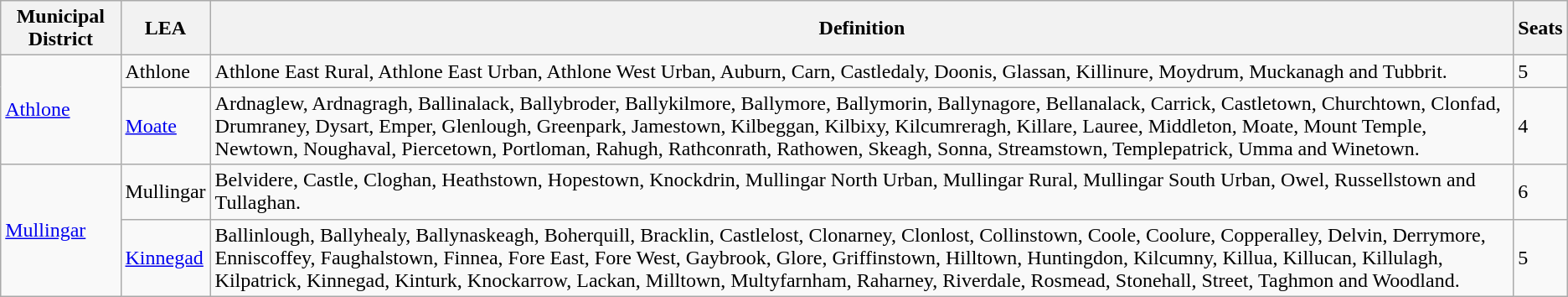<table class="wikitable">
<tr>
<th>Municipal District</th>
<th>LEA</th>
<th>Definition</th>
<th>Seats</th>
</tr>
<tr>
<td rowspan=2><a href='#'>Athlone</a></td>
<td>Athlone</td>
<td>Athlone East Rural, Athlone East Urban, Athlone West Urban, Auburn, Carn, Castledaly, Doonis, Glassan, Killinure, Moydrum, Muckanagh and Tubbrit.</td>
<td>5</td>
</tr>
<tr>
<td><a href='#'>Moate</a></td>
<td>Ardnaglew, Ardnagragh, Ballinalack, Ballybroder, Ballykilmore, Ballymore, Ballymorin, Ballynagore, Bellanalack, Carrick, Castletown, Churchtown, Clonfad, Drumraney, Dysart, Emper, Glenlough, Greenpark, Jamestown, Kilbeggan, Kilbixy, Kilcumreragh, Killare, Lauree, Middleton, Moate, Mount Temple, Newtown, Noughaval, Piercetown, Portloman, Rahugh, Rathconrath, Rathowen, Skeagh, Sonna, Streamstown, Templepatrick, Umma and Winetown.</td>
<td>4</td>
</tr>
<tr>
<td rowspan=2><a href='#'>Mullingar</a></td>
<td>Mullingar</td>
<td>Belvidere, Castle, Cloghan, Heathstown, Hopestown, Knockdrin, Mullingar North Urban, Mullingar Rural, Mullingar South Urban, Owel, Russellstown and Tullaghan.</td>
<td>6</td>
</tr>
<tr>
<td><a href='#'>Kinnegad</a></td>
<td>Ballinlough, Ballyhealy, Ballynaskeagh, Boherquill, Bracklin, Castlelost, Clonarney, Clonlost, Collinstown, Coole, Coolure, Copperalley, Delvin, Derrymore, Enniscoffey, Faughalstown, Finnea, Fore East, Fore West, Gaybrook, Glore, Griffinstown, Hilltown, Huntingdon, Kilcumny, Killua, Killucan, Killulagh, Kilpatrick, Kinnegad, Kinturk, Knockarrow, Lackan, Milltown, Multyfarnham, Raharney, Riverdale, Rosmead, Stonehall, Street, Taghmon and Woodland.</td>
<td>5</td>
</tr>
</table>
